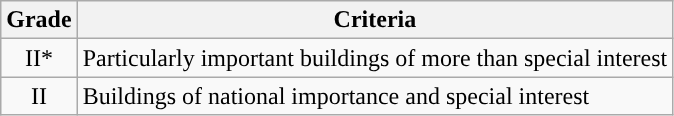<table class="wikitable">
<tr>
<th>Grade</th>
<th>Criteria</th>
</tr>
<tr>
<td align="center" >II*</td>
<td>Particularly important buildings of more than special interest</td>
</tr>
<tr>
<td align="center" >II</td>
<td>Buildings of national importance and special interest</td>
</tr>
</table>
